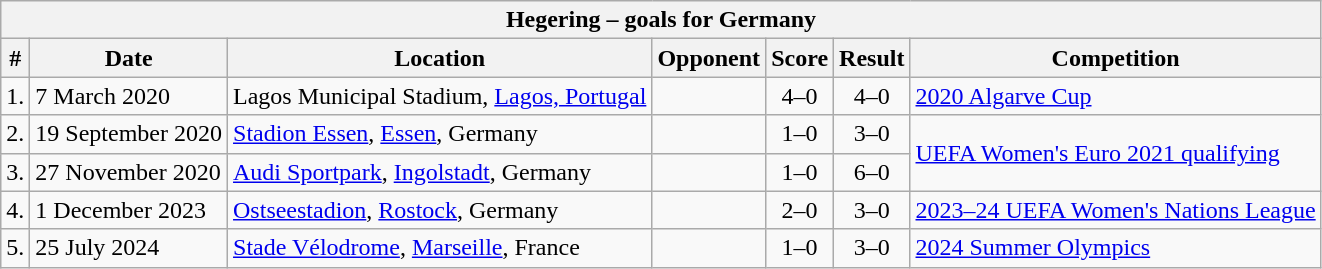<table class="wikitable">
<tr>
<th colspan="7"><strong>Hegering – goals for Germany</strong></th>
</tr>
<tr>
<th>#</th>
<th>Date</th>
<th>Location</th>
<th>Opponent</th>
<th>Score</th>
<th>Result</th>
<th>Competition</th>
</tr>
<tr>
<td align=center>1.</td>
<td>7 March 2020</td>
<td>Lagos Municipal Stadium, <a href='#'>Lagos, Portugal</a></td>
<td></td>
<td align=center>4–0</td>
<td align=center>4–0</td>
<td><a href='#'>2020 Algarve Cup</a></td>
</tr>
<tr>
<td align=center>2.</td>
<td>19 September 2020</td>
<td><a href='#'>Stadion Essen</a>, <a href='#'>Essen</a>, Germany</td>
<td></td>
<td align=center>1–0</td>
<td align=center>3–0</td>
<td rowspan=2><a href='#'>UEFA Women's Euro 2021 qualifying</a></td>
</tr>
<tr>
<td align=center>3.</td>
<td>27 November 2020</td>
<td><a href='#'>Audi Sportpark</a>, <a href='#'>Ingolstadt</a>, Germany</td>
<td></td>
<td align=center>1–0</td>
<td align=center>6–0</td>
</tr>
<tr>
<td align=center>4.</td>
<td>1 December 2023</td>
<td><a href='#'>Ostseestadion</a>, <a href='#'>Rostock</a>, Germany</td>
<td></td>
<td align="center">2–0</td>
<td align=center>3–0</td>
<td><a href='#'>2023–24 UEFA Women's Nations League</a></td>
</tr>
<tr>
<td align=center>5.</td>
<td>25 July 2024</td>
<td><a href='#'>Stade Vélodrome</a>, <a href='#'>Marseille</a>, France</td>
<td></td>
<td align="center">1–0</td>
<td align=center>3–0</td>
<td><a href='#'>2024 Summer Olympics</a></td>
</tr>
</table>
